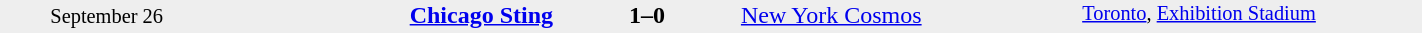<table style="width: 75%; background: #eeeeee;" cellspacing="0">
<tr>
<td style=font-size:85% align=center rowspan=3 width=15%>September 26</td>
<td width=24% align=right><strong><a href='#'>Chicago Sting</a></strong></td>
<td align=center width=13%><strong>1–0</strong></td>
<td width=24%><a href='#'>New York Cosmos</a></td>
<td style=font-size:85% rowspan=3 valign=top><a href='#'>Toronto</a>, <a href='#'>Exhibition Stadium</a></td>
</tr>
<tr style=font-size:85%>
<td align=right valign=top></td>
<td valign=top></td>
<td align=left valign=top></td>
</tr>
</table>
